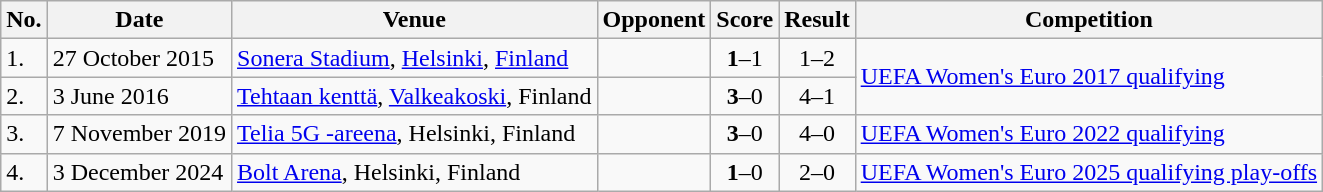<table class="wikitable">
<tr>
<th>No.</th>
<th>Date</th>
<th>Venue</th>
<th>Opponent</th>
<th>Score</th>
<th>Result</th>
<th>Competition</th>
</tr>
<tr>
<td>1.</td>
<td>27 October 2015</td>
<td><a href='#'>Sonera Stadium</a>, <a href='#'>Helsinki</a>, <a href='#'>Finland</a></td>
<td></td>
<td align=center><strong>1</strong>–1</td>
<td align=center>1–2</td>
<td rowspan=2><a href='#'>UEFA Women's Euro 2017 qualifying</a></td>
</tr>
<tr>
<td>2.</td>
<td>3 June 2016</td>
<td><a href='#'>Tehtaan kenttä</a>, <a href='#'>Valkeakoski</a>, Finland</td>
<td></td>
<td align=center><strong>3</strong>–0</td>
<td align=center>4–1</td>
</tr>
<tr>
<td>3.</td>
<td>7 November 2019</td>
<td><a href='#'>Telia 5G -areena</a>, Helsinki, Finland</td>
<td></td>
<td align=center><strong>3</strong>–0</td>
<td align=center>4–0</td>
<td><a href='#'>UEFA Women's Euro 2022 qualifying</a></td>
</tr>
<tr>
<td>4.</td>
<td>3 December 2024</td>
<td><a href='#'>Bolt Arena</a>, Helsinki, Finland</td>
<td></td>
<td align=center><strong>1</strong>–0</td>
<td align=center>2–0</td>
<td><a href='#'>UEFA Women's Euro 2025 qualifying play-offs</a></td>
</tr>
</table>
